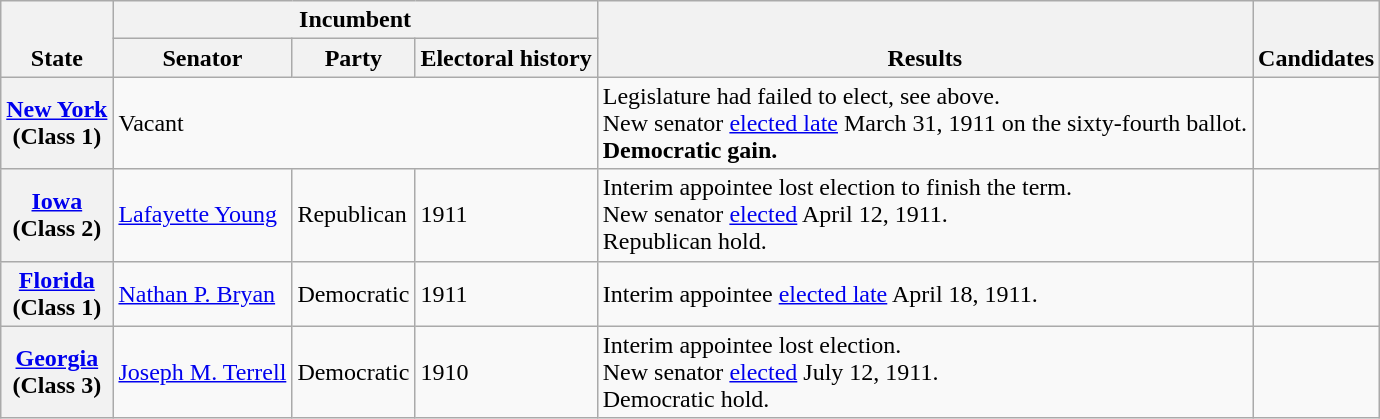<table class=wikitable>
<tr valign=bottom>
<th rowspan=2>State</th>
<th colspan=3>Incumbent</th>
<th rowspan=2>Results</th>
<th rowspan=2>Candidates</th>
</tr>
<tr valign=bottom>
<th>Senator</th>
<th>Party</th>
<th>Electoral history</th>
</tr>
<tr>
<th><a href='#'>New York</a><br>(Class 1)</th>
<td colspan=3>Vacant</td>
<td>Legislature had failed to elect, see above.<br>New senator <a href='#'>elected late</a> March 31, 1911 on the sixty-fourth ballot.<br><strong>Democratic gain.</strong></td>
<td nowrap></td>
</tr>
<tr>
<th><a href='#'>Iowa</a><br>(Class 2)</th>
<td><a href='#'>Lafayette Young</a></td>
<td>Republican</td>
<td>1911 </td>
<td>Interim appointee lost election to finish the term.<br>New senator <a href='#'>elected</a> April 12, 1911.<br>Republican hold.</td>
<td nowrap></td>
</tr>
<tr>
<th><a href='#'>Florida</a><br>(Class 1)</th>
<td><a href='#'>Nathan P. Bryan</a></td>
<td>Democratic</td>
<td>1911 </td>
<td>Interim appointee <a href='#'>elected late</a> April 18, 1911.</td>
<td nowrap></td>
</tr>
<tr>
<th><a href='#'>Georgia</a><br>(Class 3)</th>
<td><a href='#'>Joseph M. Terrell</a></td>
<td>Democratic</td>
<td>1910 </td>
<td>Interim appointee lost election.<br>New senator <a href='#'>elected</a> July 12, 1911.<br>Democratic hold.</td>
<td nowrap></td>
</tr>
</table>
